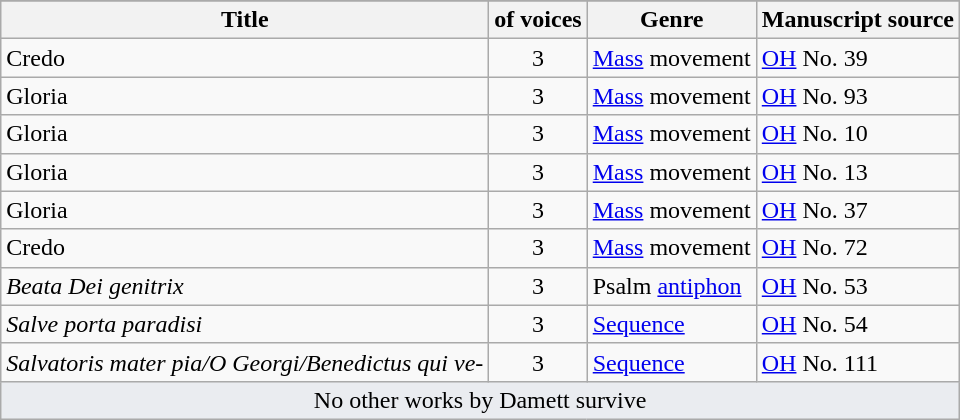<table class = "wikitable sortable plainrowheaders">
<tr>
</tr>
<tr>
<th scope="col">Title</th>
<th scope="col"> of voices</th>
<th scope="col">Genre</th>
<th scope="col">Manuscript source</th>
</tr>
<tr>
<td>Credo</td>
<td style="text-align: center;">3</td>
<td><a href='#'>Mass</a> movement</td>
<td><a href='#'>OH</a> No. 39</td>
</tr>
<tr>
<td>Gloria</td>
<td style="text-align: center;">3</td>
<td><a href='#'>Mass</a> movement</td>
<td><a href='#'>OH</a> No. 93</td>
</tr>
<tr>
<td>Gloria</td>
<td style="text-align: center;">3</td>
<td><a href='#'>Mass</a> movement</td>
<td><a href='#'>OH</a> No. 10</td>
</tr>
<tr>
<td>Gloria</td>
<td style="text-align: center;">3</td>
<td><a href='#'>Mass</a> movement</td>
<td><a href='#'>OH</a> No. 13</td>
</tr>
<tr>
<td>Gloria</td>
<td style="text-align: center;">3</td>
<td><a href='#'>Mass</a> movement</td>
<td><a href='#'>OH</a> No. 37</td>
</tr>
<tr>
<td>Credo</td>
<td style="text-align: center;">3</td>
<td><a href='#'>Mass</a> movement</td>
<td><a href='#'>OH</a> No. 72</td>
</tr>
<tr>
<td><em>Beata Dei genitrix</em></td>
<td style="text-align: center;">3</td>
<td>Psalm <a href='#'>antiphon</a></td>
<td><a href='#'>OH</a> No. 53</td>
</tr>
<tr>
<td><em>Salve porta paradisi</em></td>
<td style="text-align: center;">3</td>
<td><a href='#'>Sequence</a></td>
<td><a href='#'>OH</a> No. 54</td>
</tr>
<tr>
<td><em>Salvatoris mater pia/O Georgi/Benedictus qui ve-</em></td>
<td style="text-align: center;">3</td>
<td><a href='#'>Sequence</a></td>
<td><a href='#'>OH</a> No. 111</td>
</tr>
<tr>
<td colspan=4 style="background-color: #EAECF0" align="center" data-sort-value="ZZZZ">No other works by Damett survive</td>
</tr>
</table>
